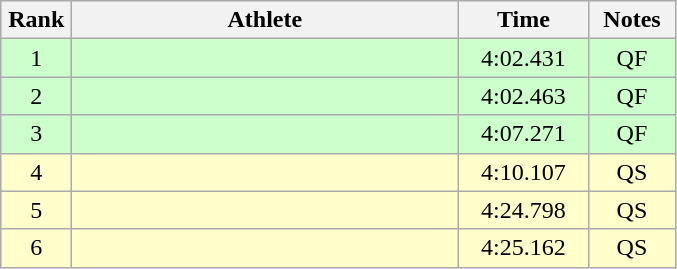<table class=wikitable style="text-align:center">
<tr>
<th width=40>Rank</th>
<th width=250>Athlete</th>
<th width=80>Time</th>
<th width=50>Notes</th>
</tr>
<tr bgcolor="ccffcc">
<td>1</td>
<td align=left></td>
<td>4:02.431</td>
<td>QF</td>
</tr>
<tr bgcolor="ccffcc">
<td>2</td>
<td align=left></td>
<td>4:02.463</td>
<td>QF</td>
</tr>
<tr bgcolor="ccffcc">
<td>3</td>
<td align=left></td>
<td>4:07.271</td>
<td>QF</td>
</tr>
<tr bgcolor="ffffcc">
<td>4</td>
<td align=left></td>
<td>4:10.107</td>
<td>QS</td>
</tr>
<tr bgcolor="#ffffcc">
<td>5</td>
<td align=left></td>
<td>4:24.798</td>
<td>QS</td>
</tr>
<tr bgcolor="#ffffcc">
<td>6</td>
<td align=left></td>
<td>4:25.162</td>
<td>QS</td>
</tr>
</table>
